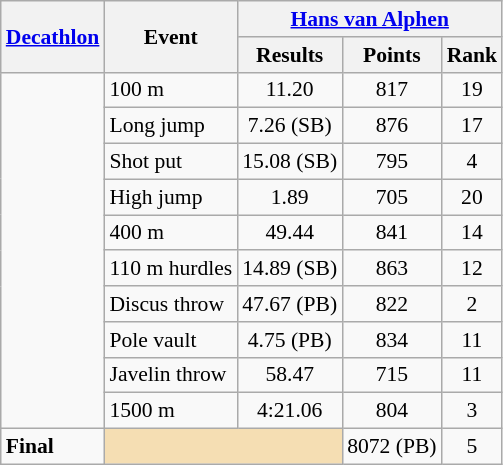<table class="wikitable" border="1" style="font-size:90%">
<tr>
<th rowspan=2><a href='#'>Decathlon</a></th>
<th rowspan=2>Event</th>
<th colspan=3><a href='#'>Hans van Alphen</a></th>
</tr>
<tr>
<th>Results</th>
<th>Points</th>
<th>Rank</th>
</tr>
<tr>
<td rowspan=10></td>
<td>100 m</td>
<td align=center>11.20</td>
<td align=center>817</td>
<td align=center>19</td>
</tr>
<tr>
<td>Long jump</td>
<td align=center>7.26 (SB)</td>
<td align=center>876</td>
<td align=center>17</td>
</tr>
<tr>
<td>Shot put</td>
<td align=center>15.08 (SB)</td>
<td align=center>795</td>
<td align=center>4</td>
</tr>
<tr>
<td>High jump</td>
<td align=center>1.89</td>
<td align=center>705</td>
<td align=center>20</td>
</tr>
<tr>
<td>400 m</td>
<td align=center>49.44</td>
<td align=center>841</td>
<td align=center>14</td>
</tr>
<tr>
<td>110 m hurdles</td>
<td align=center>14.89 (SB)</td>
<td align=center>863</td>
<td align=center>12</td>
</tr>
<tr>
<td>Discus throw</td>
<td align=center>47.67 (PB)</td>
<td align=center>822</td>
<td align=center>2</td>
</tr>
<tr>
<td>Pole vault</td>
<td align=center>4.75 (PB)</td>
<td align=center>834</td>
<td align=center>11</td>
</tr>
<tr>
<td>Javelin throw</td>
<td align=center>58.47</td>
<td align=center>715</td>
<td align=center>11</td>
</tr>
<tr>
<td>1500 m</td>
<td align=center>4:21.06</td>
<td align=center>804</td>
<td align=center>3</td>
</tr>
<tr>
<td><strong>Final</strong></td>
<td colspan=2 bgcolor=wheat></td>
<td align=center>8072 (PB)</td>
<td align=center>5</td>
</tr>
</table>
